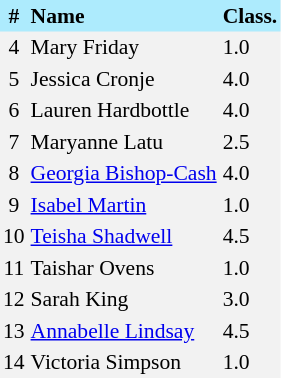<table border=0 cellpadding=2 cellspacing=0  |- bgcolor=#F2F2F2 style="text-align:center; font-size:90%;">
<tr bgcolor=#ADEBFD>
<th>#</th>
<th align=left>Name</th>
<th align=left>Class.</th>
</tr>
<tr>
<td>4</td>
<td align=left>Mary Friday</td>
<td align=left>1.0</td>
</tr>
<tr>
<td>5</td>
<td align=left>Jessica Cronje</td>
<td align=left>4.0</td>
</tr>
<tr>
<td>6</td>
<td align=left>Lauren Hardbottle</td>
<td align=left>4.0</td>
</tr>
<tr>
<td>7</td>
<td align=left>Maryanne Latu</td>
<td align=left>2.5</td>
</tr>
<tr>
<td>8</td>
<td align=left><a href='#'>Georgia Bishop-Cash</a></td>
<td align=left>4.0</td>
</tr>
<tr>
<td>9</td>
<td align=left><a href='#'>Isabel Martin</a></td>
<td align=left>1.0</td>
</tr>
<tr>
<td>10</td>
<td align=left><a href='#'>Teisha Shadwell</a></td>
<td align=left>4.5</td>
</tr>
<tr>
<td>11</td>
<td align=left>Taishar Ovens</td>
<td align=left>1.0</td>
</tr>
<tr>
<td>12</td>
<td align=left>Sarah King</td>
<td align=left>3.0</td>
</tr>
<tr>
<td>13</td>
<td align=left><a href='#'>Annabelle Lindsay</a></td>
<td align=left>4.5</td>
</tr>
<tr>
<td>14</td>
<td align=left>Victoria Simpson</td>
<td align=left>1.0</td>
</tr>
</table>
